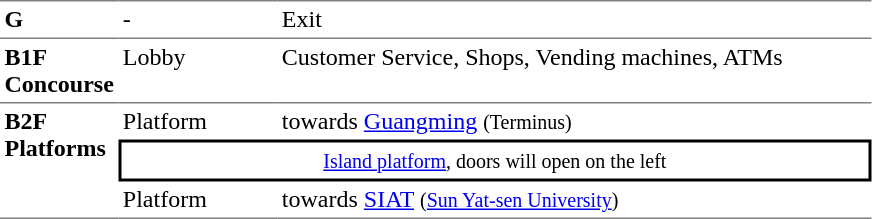<table table border=0 cellspacing=0 cellpadding=3>
<tr>
<td style="border-top:solid 1px gray;" width=50 valign=top><strong>G</strong></td>
<td style="border-top:solid 1px gray;" width=100 valign=top>-</td>
<td style="border-top:solid 1px gray;" width=390 valign=top>Exit</td>
</tr>
<tr>
<td style="border-bottom:solid 1px gray; border-top:solid 1px gray;" valign=top width=50><strong>B1F<br>Concourse</strong></td>
<td style="border-bottom:solid 1px gray; border-top:solid 1px gray;" valign=top width=100>Lobby</td>
<td style="border-bottom:solid 1px gray; border-top:solid 1px gray;" valign=top width=390>Customer Service, Shops, Vending machines, ATMs</td>
</tr>
<tr>
<td style="border-bottom:solid 1px gray;" rowspan=4 valign=top><strong>B2F<br>Platforms</strong></td>
<td>Platform</td>
<td>  towards <a href='#'>Guangming</a> <small>(Terminus)</small></td>
</tr>
<tr>
<td style="border-right:solid 2px black;border-left:solid 2px black;border-top:solid 2px black;border-bottom:solid 2px black;text-align:center;" colspan=2><small><a href='#'>Island platform</a>, doors will open on the left</small></td>
</tr>
<tr>
<td style="border-bottom:solid 1px gray;">Platform</td>
<td style="border-bottom:solid 1px gray;">  towards <a href='#'>SIAT</a> <small>(<a href='#'>Sun Yat-sen University</a>)</small> </td>
</tr>
</table>
